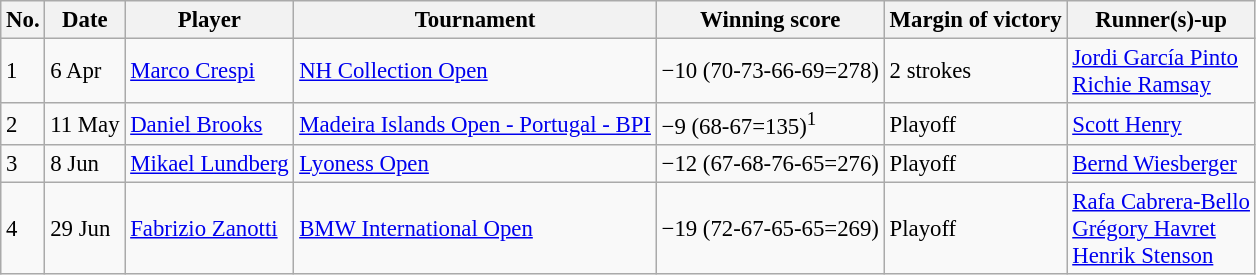<table class="wikitable" style="font-size:95%;">
<tr>
<th>No.</th>
<th>Date</th>
<th>Player</th>
<th>Tournament</th>
<th>Winning score</th>
<th>Margin of victory</th>
<th>Runner(s)-up</th>
</tr>
<tr>
<td>1</td>
<td>6 Apr</td>
<td> <a href='#'>Marco Crespi</a></td>
<td><a href='#'>NH Collection Open</a></td>
<td>−10 (70-73-66-69=278)</td>
<td>2 strokes</td>
<td> <a href='#'>Jordi García Pinto</a><br> <a href='#'>Richie Ramsay</a></td>
</tr>
<tr>
<td>2</td>
<td>11 May</td>
<td> <a href='#'>Daniel Brooks</a></td>
<td><a href='#'>Madeira Islands Open - Portugal - BPI</a></td>
<td>−9 (68-67=135)<sup>1</sup></td>
<td>Playoff</td>
<td> <a href='#'>Scott Henry</a></td>
</tr>
<tr>
<td>3</td>
<td>8 Jun</td>
<td> <a href='#'>Mikael Lundberg</a></td>
<td><a href='#'>Lyoness Open</a></td>
<td>−12 (67-68-76-65=276)</td>
<td>Playoff</td>
<td> <a href='#'>Bernd Wiesberger</a></td>
</tr>
<tr>
<td>4</td>
<td>29 Jun</td>
<td> <a href='#'>Fabrizio Zanotti</a></td>
<td><a href='#'>BMW International Open</a></td>
<td>−19 (72-67-65-65=269)</td>
<td>Playoff</td>
<td> <a href='#'>Rafa Cabrera-Bello</a><br> <a href='#'>Grégory Havret</a><br> <a href='#'>Henrik Stenson</a></td>
</tr>
</table>
